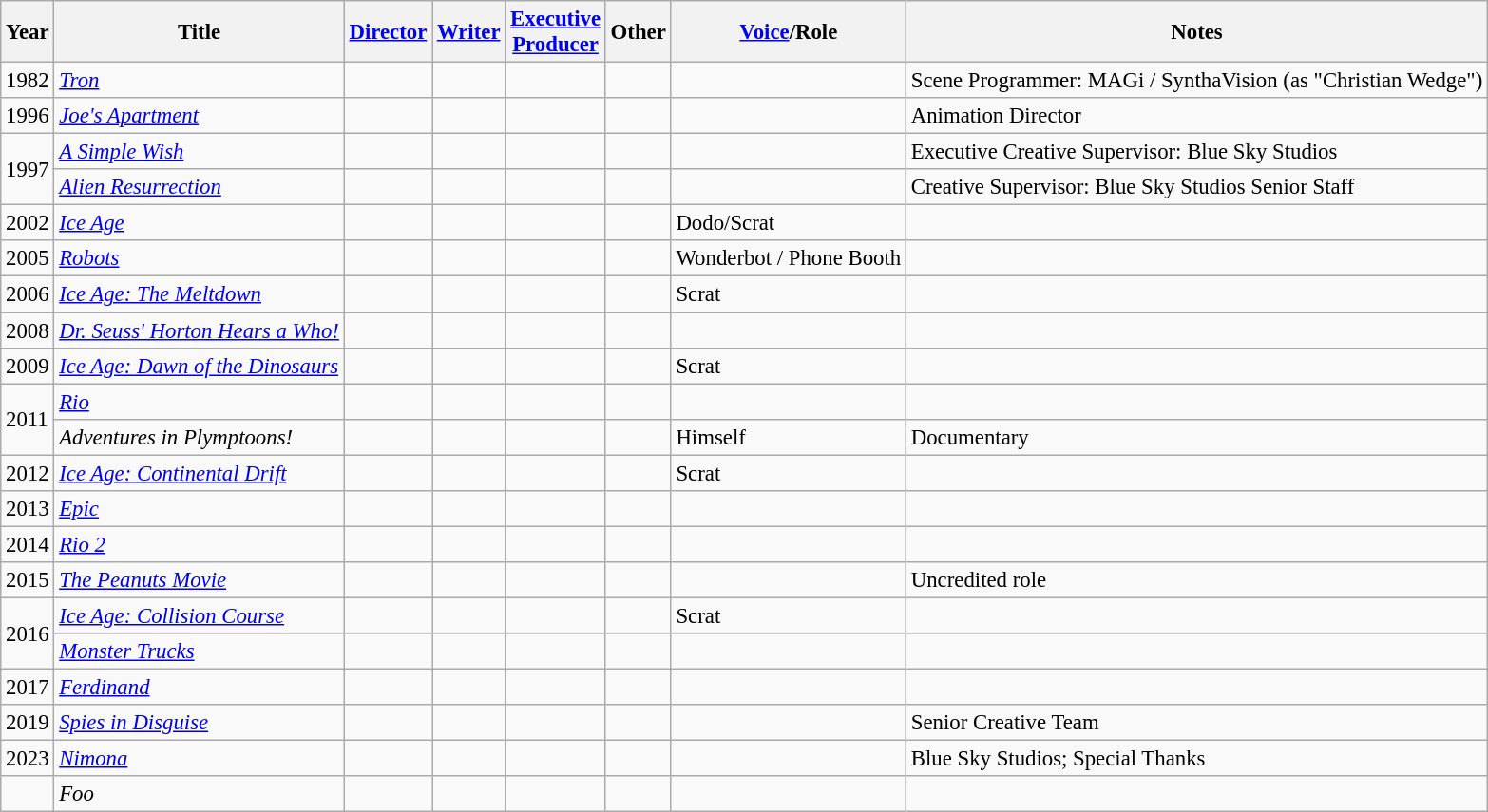<table class="wikitable" style="font-size: 95%;">
<tr>
<th>Year</th>
<th>Title</th>
<th><a href='#'>Director</a></th>
<th><a href='#'>Writer</a></th>
<th><a href='#'>Executive<br>Producer</a></th>
<th>Other</th>
<th><a href='#'>Voice</a>/Role</th>
<th>Notes</th>
</tr>
<tr>
<td>1982</td>
<td><em><a href='#'>Tron</a></em></td>
<td></td>
<td></td>
<td></td>
<td></td>
<td></td>
<td>Scene Programmer: MAGi / SynthaVision (as "Christian Wedge")</td>
</tr>
<tr>
<td>1996</td>
<td><em><a href='#'>Joe's Apartment</a></em></td>
<td></td>
<td></td>
<td></td>
<td></td>
<td></td>
<td>Animation Director</td>
</tr>
<tr>
<td rowspan=2>1997</td>
<td><em><a href='#'>A Simple Wish</a></em></td>
<td></td>
<td></td>
<td></td>
<td></td>
<td></td>
<td>Executive Creative Supervisor: Blue Sky Studios</td>
</tr>
<tr>
<td><em><a href='#'>Alien Resurrection</a></em></td>
<td></td>
<td></td>
<td></td>
<td></td>
<td></td>
<td>Creative Supervisor: Blue Sky Studios Senior Staff</td>
</tr>
<tr>
<td>2002</td>
<td><em><a href='#'>Ice Age</a></em></td>
<td></td>
<td></td>
<td></td>
<td></td>
<td>Dodo/Scrat</td>
<td></td>
</tr>
<tr>
<td>2005</td>
<td><em><a href='#'>Robots</a></em></td>
<td></td>
<td></td>
<td></td>
<td></td>
<td>Wonderbot / Phone Booth</td>
<td></td>
</tr>
<tr>
<td>2006</td>
<td><em><a href='#'>Ice Age: The Meltdown</a></em></td>
<td></td>
<td></td>
<td></td>
<td></td>
<td>Scrat</td>
<td></td>
</tr>
<tr>
<td>2008</td>
<td><em><a href='#'>Dr. Seuss' Horton Hears a Who!</a></em></td>
<td></td>
<td></td>
<td></td>
<td></td>
<td></td>
<td></td>
</tr>
<tr>
<td>2009</td>
<td><em><a href='#'>Ice Age: Dawn of the Dinosaurs</a></em></td>
<td></td>
<td></td>
<td></td>
<td></td>
<td>Scrat</td>
<td></td>
</tr>
<tr>
<td rowspan=2>2011</td>
<td><em><a href='#'>Rio</a></em></td>
<td></td>
<td></td>
<td></td>
<td></td>
<td></td>
<td></td>
</tr>
<tr>
<td><em>Adventures in Plymptoons!</em></td>
<td></td>
<td></td>
<td></td>
<td></td>
<td>Himself</td>
<td>Documentary</td>
</tr>
<tr>
<td>2012</td>
<td><em><a href='#'>Ice Age: Continental Drift</a></em></td>
<td></td>
<td></td>
<td></td>
<td></td>
<td>Scrat</td>
<td></td>
</tr>
<tr>
<td>2013</td>
<td><em><a href='#'>Epic</a></em></td>
<td></td>
<td></td>
<td></td>
<td></td>
<td></td>
<td></td>
</tr>
<tr>
<td>2014</td>
<td><em><a href='#'>Rio 2</a></em></td>
<td></td>
<td></td>
<td></td>
<td></td>
<td></td>
<td></td>
</tr>
<tr>
<td>2015</td>
<td><em><a href='#'>The Peanuts Movie</a></em></td>
<td></td>
<td></td>
<td></td>
<td></td>
<td></td>
<td>Uncredited role</td>
</tr>
<tr>
<td rowspan=2>2016</td>
<td><em><a href='#'>Ice Age: Collision Course</a></em></td>
<td></td>
<td></td>
<td></td>
<td></td>
<td>Scrat</td>
<td></td>
</tr>
<tr>
<td><em><a href='#'>Monster Trucks</a></em></td>
<td></td>
<td></td>
<td></td>
<td></td>
<td></td>
<td></td>
</tr>
<tr>
<td>2017</td>
<td><em><a href='#'>Ferdinand</a></em></td>
<td></td>
<td></td>
<td></td>
<td></td>
<td></td>
<td></td>
</tr>
<tr>
<td>2019</td>
<td><em><a href='#'>Spies in Disguise</a></em></td>
<td></td>
<td></td>
<td></td>
<td></td>
<td></td>
<td>Senior Creative Team</td>
</tr>
<tr>
<td>2023</td>
<td><em><a href='#'>Nimona</a></em></td>
<td></td>
<td></td>
<td></td>
<td></td>
<td></td>
<td>Blue Sky Studios; Special Thanks</td>
</tr>
<tr>
<td></td>
<td><em>Foo</em></td>
<td></td>
<td></td>
<td></td>
<td></td>
<td></td>
<td></td>
</tr>
</table>
